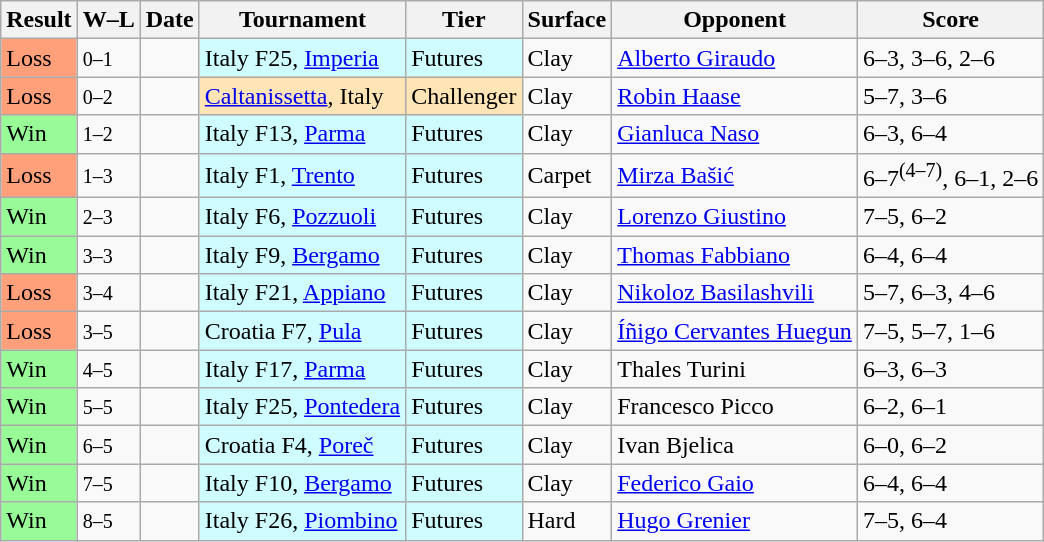<table class="sortable wikitable">
<tr>
<th>Result</th>
<th class="unsortable">W–L</th>
<th>Date</th>
<th>Tournament</th>
<th>Tier</th>
<th>Surface</th>
<th>Opponent</th>
<th class="unsortable">Score</th>
</tr>
<tr>
<td bgcolor=FFA07A>Loss</td>
<td><small>0–1</small></td>
<td></td>
<td style="background:#cffcff;">Italy F25, <a href='#'>Imperia</a></td>
<td style="background:#cffcff;">Futures</td>
<td>Clay</td>
<td> <a href='#'>Alberto Giraudo</a></td>
<td>6–3, 3–6, 2–6</td>
</tr>
<tr>
<td bgcolor=FFA07A>Loss</td>
<td><small>0–2</small></td>
<td></td>
<td style="background:moccasin;"><a href='#'>Caltanissetta</a>, Italy</td>
<td style="background:moccasin;">Challenger</td>
<td>Clay</td>
<td> <a href='#'>Robin Haase</a></td>
<td>5–7, 3–6</td>
</tr>
<tr>
<td bgcolor=98FB98>Win</td>
<td><small>1–2</small></td>
<td></td>
<td style="background:#cffcff;">Italy F13, <a href='#'>Parma</a></td>
<td style="background:#cffcff;">Futures</td>
<td>Clay</td>
<td> <a href='#'>Gianluca Naso</a></td>
<td>6–3, 6–4</td>
</tr>
<tr>
<td bgcolor=FFA07A>Loss</td>
<td><small>1–3</small></td>
<td></td>
<td style="background:#cffcff;">Italy F1, <a href='#'>Trento</a></td>
<td style="background:#cffcff;">Futures</td>
<td>Carpet</td>
<td> <a href='#'>Mirza Bašić</a></td>
<td>6–7<sup>(4–7)</sup>, 6–1, 2–6</td>
</tr>
<tr>
<td bgcolor=98FB98>Win</td>
<td><small>2–3</small></td>
<td></td>
<td style="background:#cffcff;">Italy F6, <a href='#'>Pozzuoli</a></td>
<td style="background:#cffcff;">Futures</td>
<td>Clay</td>
<td> <a href='#'>Lorenzo Giustino</a></td>
<td>7–5, 6–2</td>
</tr>
<tr>
<td bgcolor=98FB98>Win</td>
<td><small>3–3</small></td>
<td></td>
<td style="background:#cffcff;">Italy F9, <a href='#'>Bergamo</a></td>
<td style="background:#cffcff;">Futures</td>
<td>Clay</td>
<td> <a href='#'>Thomas Fabbiano</a></td>
<td>6–4, 6–4</td>
</tr>
<tr>
<td bgcolor=FFA07A>Loss</td>
<td><small>3–4</small></td>
<td></td>
<td style="background:#cffcff;">Italy F21, <a href='#'>Appiano</a></td>
<td style="background:#cffcff;">Futures</td>
<td>Clay</td>
<td> <a href='#'>Nikoloz Basilashvili</a></td>
<td>5–7, 6–3, 4–6</td>
</tr>
<tr>
<td bgcolor=FFA07A>Loss</td>
<td><small>3–5</small></td>
<td></td>
<td style="background:#cffcff;">Croatia F7, <a href='#'>Pula</a></td>
<td style="background:#cffcff;">Futures</td>
<td>Clay</td>
<td> <a href='#'>Íñigo Cervantes Huegun</a></td>
<td>7–5, 5–7, 1–6</td>
</tr>
<tr>
<td bgcolor=98FB98>Win</td>
<td><small>4–5</small></td>
<td></td>
<td style="background:#cffcff;">Italy F17, <a href='#'>Parma</a></td>
<td style="background:#cffcff;">Futures</td>
<td>Clay</td>
<td> Thales Turini</td>
<td>6–3, 6–3</td>
</tr>
<tr>
<td bgcolor=98FB98>Win</td>
<td><small>5–5</small></td>
<td></td>
<td style="background:#cffcff;">Italy F25, <a href='#'>Pontedera</a></td>
<td style="background:#cffcff;">Futures</td>
<td>Clay</td>
<td> Francesco Picco</td>
<td>6–2, 6–1</td>
</tr>
<tr>
<td bgcolor=98FB98>Win</td>
<td><small>6–5</small></td>
<td></td>
<td style="background:#cffcff;">Croatia F4, <a href='#'>Poreč</a></td>
<td style="background:#cffcff;">Futures</td>
<td>Clay</td>
<td> Ivan Bjelica</td>
<td>6–0, 6–2</td>
</tr>
<tr>
<td bgcolor=98FB98>Win</td>
<td><small>7–5</small></td>
<td></td>
<td style="background:#cffcff;">Italy F10, <a href='#'>Bergamo</a></td>
<td style="background:#cffcff;">Futures</td>
<td>Clay</td>
<td> <a href='#'>Federico Gaio</a></td>
<td>6–4, 6–4</td>
</tr>
<tr>
<td bgcolor=98FB98>Win</td>
<td><small>8–5</small></td>
<td></td>
<td style="background:#cffcff;">Italy F26, <a href='#'>Piombino</a></td>
<td style="background:#cffcff;">Futures</td>
<td>Hard</td>
<td> <a href='#'>Hugo Grenier</a></td>
<td>7–5, 6–4</td>
</tr>
</table>
